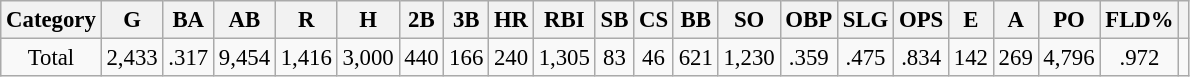<table class="wikitable" style="font-size: 95%; text-align:center;">
<tr>
<th>Category</th>
<th>G</th>
<th>BA</th>
<th>AB</th>
<th>R</th>
<th>H</th>
<th>2B</th>
<th>3B</th>
<th>HR</th>
<th>RBI</th>
<th>SB</th>
<th>CS</th>
<th>BB</th>
<th>SO</th>
<th>OBP</th>
<th>SLG</th>
<th>OPS</th>
<th>E</th>
<th>A</th>
<th>PO</th>
<th>FLD%</th>
<th></th>
</tr>
<tr>
<td>Total</td>
<td>2,433</td>
<td>.317</td>
<td>9,454</td>
<td>1,416</td>
<td>3,000</td>
<td>440</td>
<td>166</td>
<td>240</td>
<td>1,305</td>
<td>83</td>
<td>46</td>
<td>621</td>
<td>1,230</td>
<td>.359</td>
<td>.475</td>
<td>.834</td>
<td>142</td>
<td>269</td>
<td>4,796</td>
<td>.972</td>
<td></td>
</tr>
</table>
